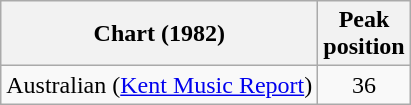<table class="wikitable">
<tr>
<th>Chart (1982)</th>
<th>Peak<br>position</th>
</tr>
<tr>
<td>Australian (<a href='#'>Kent Music Report</a>)</td>
<td align="center">36</td>
</tr>
</table>
